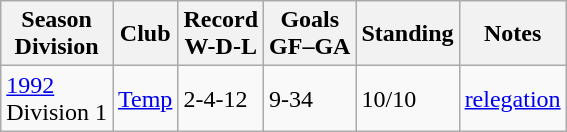<table class="wikitable">
<tr>
<th>Season<br>Division</th>
<th>Club</th>
<th>Record<br>W-D-L</th>
<th>Goals<br>GF–GA</th>
<th>Standing</th>
<th>Notes</th>
</tr>
<tr>
<td><a href='#'>1992</a><br>Division 1</td>
<td><a href='#'>Temp</a></td>
<td>2-4-12</td>
<td>9-34</td>
<td>10/10</td>
<td><a href='#'>relegation</a></td>
</tr>
</table>
